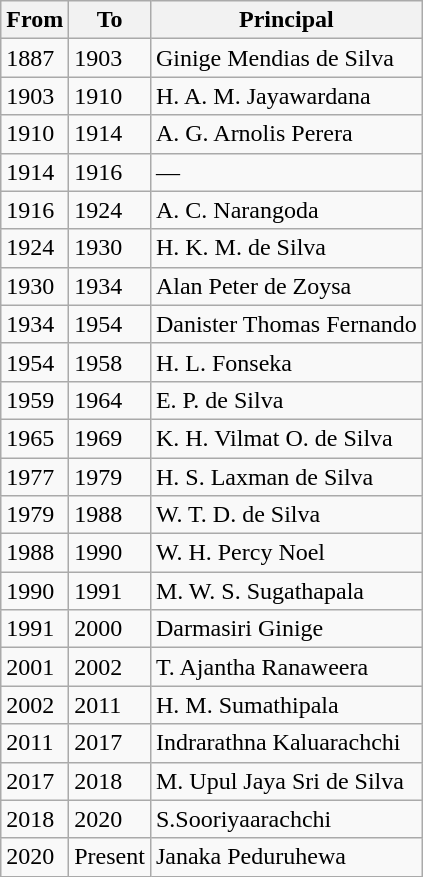<table class="wikitable">
<tr>
<th>From</th>
<th>To</th>
<th>Principal</th>
</tr>
<tr>
<td>1887</td>
<td>1903</td>
<td>Ginige Mendias de Silva</td>
</tr>
<tr>
<td>1903</td>
<td>1910</td>
<td>H. A. M. Jayawardana</td>
</tr>
<tr>
<td>1910</td>
<td>1914</td>
<td>A. G. Arnolis Perera</td>
</tr>
<tr>
<td>1914</td>
<td>1916</td>
<td>—</td>
</tr>
<tr>
<td>1916</td>
<td>1924</td>
<td>A. C. Narangoda</td>
</tr>
<tr>
<td>1924</td>
<td>1930</td>
<td>H. K. M. de Silva</td>
</tr>
<tr>
<td>1930</td>
<td>1934</td>
<td>Alan Peter de Zoysa</td>
</tr>
<tr>
<td>1934</td>
<td>1954</td>
<td>Danister Thomas Fernando</td>
</tr>
<tr>
<td>1954</td>
<td>1958</td>
<td>H. L. Fonseka</td>
</tr>
<tr>
<td>1959</td>
<td>1964</td>
<td>E. P. de Silva</td>
</tr>
<tr>
<td>1965</td>
<td>1969</td>
<td>K. H. Vilmat O. de Silva</td>
</tr>
<tr>
<td>1977</td>
<td>1979</td>
<td>H. S. Laxman de Silva</td>
</tr>
<tr>
<td>1979</td>
<td>1988</td>
<td>W. T. D. de Silva</td>
</tr>
<tr>
<td>1988</td>
<td>1990</td>
<td>W. H. Percy Noel</td>
</tr>
<tr>
<td>1990</td>
<td>1991</td>
<td>M. W. S. Sugathapala</td>
</tr>
<tr>
<td>1991</td>
<td>2000</td>
<td>Darmasiri Ginige</td>
</tr>
<tr>
<td>2001</td>
<td>2002</td>
<td>T. Ajantha Ranaweera</td>
</tr>
<tr>
<td>2002</td>
<td>2011</td>
<td>H. M. Sumathipala</td>
</tr>
<tr>
<td>2011</td>
<td>2017</td>
<td>Indrarathna Kaluarachchi</td>
</tr>
<tr>
<td>2017</td>
<td>2018</td>
<td>M. Upul Jaya Sri de Silva</td>
</tr>
<tr>
<td>2018</td>
<td>2020</td>
<td>S.Sooriyaarachchi</td>
</tr>
<tr>
<td>2020</td>
<td>Present</td>
<td>Janaka Peduruhewa</td>
</tr>
</table>
